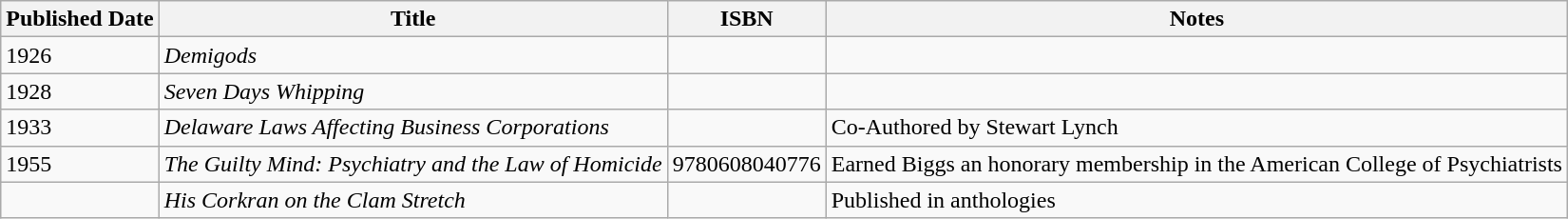<table class="wikitable">
<tr>
<th>Published Date</th>
<th>Title</th>
<th>ISBN</th>
<th>Notes</th>
</tr>
<tr>
<td>1926</td>
<td><em>Demigods</em></td>
<td></td>
<td></td>
</tr>
<tr>
<td>1928</td>
<td><em>Seven Days Whipping</em></td>
<td></td>
<td></td>
</tr>
<tr>
<td>1933</td>
<td><em>Delaware Laws Affecting Business Corporations</em></td>
<td></td>
<td>Co-Authored by Stewart Lynch</td>
</tr>
<tr>
<td>1955</td>
<td><em>The Guilty Mind: Psychiatry and the Law of Homicide</em></td>
<td>9780608040776</td>
<td>Earned Biggs an honorary membership in the American College of Psychiatrists</td>
</tr>
<tr>
<td></td>
<td><em>His Corkran on the Clam Stretch</em></td>
<td></td>
<td>Published in anthologies</td>
</tr>
</table>
